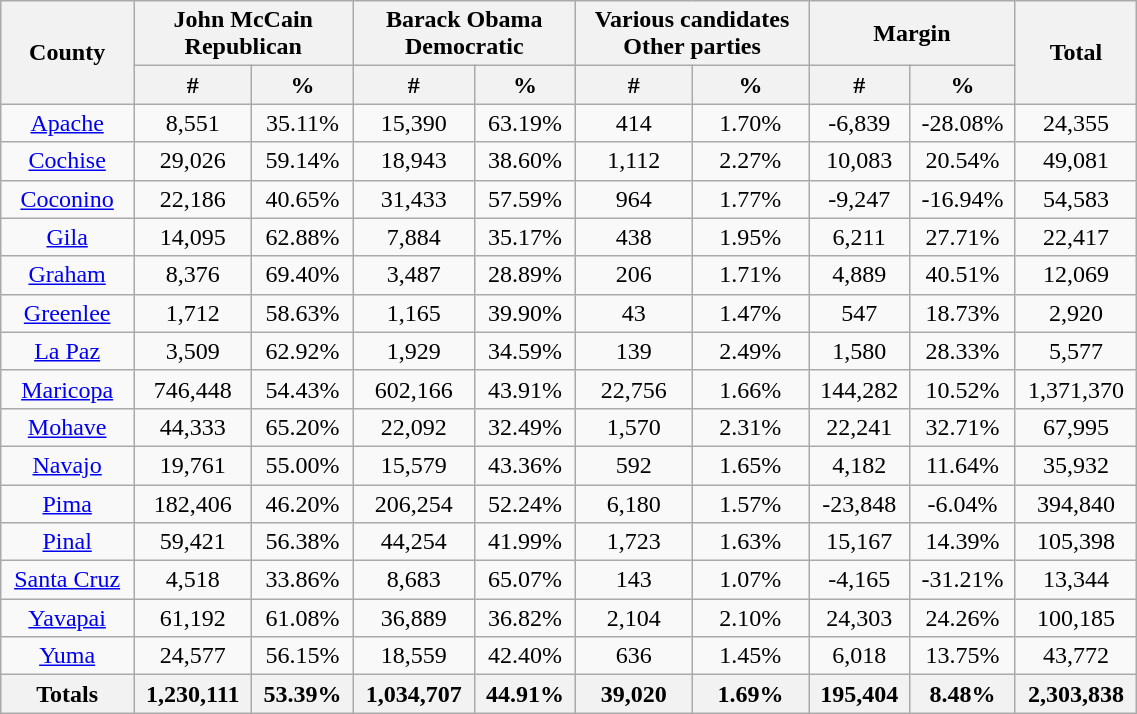<table width="60%" class="wikitable sortable">
<tr>
<th rowspan="2">County</th>
<th colspan="2">John McCain<br>Republican</th>
<th colspan="2">Barack Obama<br>Democratic</th>
<th colspan="2">Various candidates<br>Other parties</th>
<th colspan="2">Margin</th>
<th rowspan="2">Total</th>
</tr>
<tr>
<th style="text-align:center;" data-sort-type="number">#</th>
<th style="text-align:center;" data-sort-type="number">%</th>
<th style="text-align:center;" data-sort-type="number">#</th>
<th style="text-align:center;" data-sort-type="number">%</th>
<th style="text-align:center;" data-sort-type="number">#</th>
<th style="text-align:center;" data-sort-type="number">%</th>
<th style="text-align:center;" data-sort-type="number">#</th>
<th style="text-align:center;" data-sort-type="number">%</th>
</tr>
<tr style="text-align:center;">
<td><a href='#'>Apache</a></td>
<td>8,551</td>
<td>35.11%</td>
<td>15,390</td>
<td>63.19%</td>
<td>414</td>
<td>1.70%</td>
<td>-6,839</td>
<td>-28.08%</td>
<td>24,355</td>
</tr>
<tr style="text-align:center;">
<td><a href='#'>Cochise</a></td>
<td>29,026</td>
<td>59.14%</td>
<td>18,943</td>
<td>38.60%</td>
<td>1,112</td>
<td>2.27%</td>
<td>10,083</td>
<td>20.54%</td>
<td>49,081</td>
</tr>
<tr style="text-align:center;">
<td><a href='#'>Coconino</a></td>
<td>22,186</td>
<td>40.65%</td>
<td>31,433</td>
<td>57.59%</td>
<td>964</td>
<td>1.77%</td>
<td>-9,247</td>
<td>-16.94%</td>
<td>54,583</td>
</tr>
<tr style="text-align:center;">
<td><a href='#'>Gila</a></td>
<td>14,095</td>
<td>62.88%</td>
<td>7,884</td>
<td>35.17%</td>
<td>438</td>
<td>1.95%</td>
<td>6,211</td>
<td>27.71%</td>
<td>22,417</td>
</tr>
<tr style="text-align:center;">
<td><a href='#'>Graham</a></td>
<td>8,376</td>
<td>69.40%</td>
<td>3,487</td>
<td>28.89%</td>
<td>206</td>
<td>1.71%</td>
<td>4,889</td>
<td>40.51%</td>
<td>12,069</td>
</tr>
<tr style="text-align:center;">
<td><a href='#'>Greenlee</a></td>
<td>1,712</td>
<td>58.63%</td>
<td>1,165</td>
<td>39.90%</td>
<td>43</td>
<td>1.47%</td>
<td>547</td>
<td>18.73%</td>
<td>2,920</td>
</tr>
<tr style="text-align:center;">
<td><a href='#'>La Paz</a></td>
<td>3,509</td>
<td>62.92%</td>
<td>1,929</td>
<td>34.59%</td>
<td>139</td>
<td>2.49%</td>
<td>1,580</td>
<td>28.33%</td>
<td>5,577</td>
</tr>
<tr style="text-align:center;">
<td><a href='#'>Maricopa</a></td>
<td>746,448</td>
<td>54.43%</td>
<td>602,166</td>
<td>43.91%</td>
<td>22,756</td>
<td>1.66%</td>
<td>144,282</td>
<td>10.52%</td>
<td>1,371,370</td>
</tr>
<tr style="text-align:center;">
<td><a href='#'>Mohave</a></td>
<td>44,333</td>
<td>65.20%</td>
<td>22,092</td>
<td>32.49%</td>
<td>1,570</td>
<td>2.31%</td>
<td>22,241</td>
<td>32.71%</td>
<td>67,995</td>
</tr>
<tr style="text-align:center;">
<td><a href='#'>Navajo</a></td>
<td>19,761</td>
<td>55.00%</td>
<td>15,579</td>
<td>43.36%</td>
<td>592</td>
<td>1.65%</td>
<td>4,182</td>
<td>11.64%</td>
<td>35,932</td>
</tr>
<tr style="text-align:center;">
<td><a href='#'>Pima</a></td>
<td>182,406</td>
<td>46.20%</td>
<td>206,254</td>
<td>52.24%</td>
<td>6,180</td>
<td>1.57%</td>
<td>-23,848</td>
<td>-6.04%</td>
<td>394,840</td>
</tr>
<tr style="text-align:center;">
<td><a href='#'>Pinal</a></td>
<td>59,421</td>
<td>56.38%</td>
<td>44,254</td>
<td>41.99%</td>
<td>1,723</td>
<td>1.63%</td>
<td>15,167</td>
<td>14.39%</td>
<td>105,398</td>
</tr>
<tr style="text-align:center;">
<td><a href='#'>Santa Cruz</a></td>
<td>4,518</td>
<td>33.86%</td>
<td>8,683</td>
<td>65.07%</td>
<td>143</td>
<td>1.07%</td>
<td>-4,165</td>
<td>-31.21%</td>
<td>13,344</td>
</tr>
<tr style="text-align:center;">
<td><a href='#'>Yavapai</a></td>
<td>61,192</td>
<td>61.08%</td>
<td>36,889</td>
<td>36.82%</td>
<td>2,104</td>
<td>2.10%</td>
<td>24,303</td>
<td>24.26%</td>
<td>100,185</td>
</tr>
<tr style="text-align:center;">
<td><a href='#'>Yuma</a></td>
<td>24,577</td>
<td>56.15%</td>
<td>18,559</td>
<td>42.40%</td>
<td>636</td>
<td>1.45%</td>
<td>6,018</td>
<td>13.75%</td>
<td>43,772</td>
</tr>
<tr>
<th>Totals</th>
<th>1,230,111</th>
<th>53.39%</th>
<th>1,034,707</th>
<th>44.91%</th>
<th>39,020</th>
<th>1.69%</th>
<th>195,404</th>
<th>8.48%</th>
<th>2,303,838</th>
</tr>
</table>
